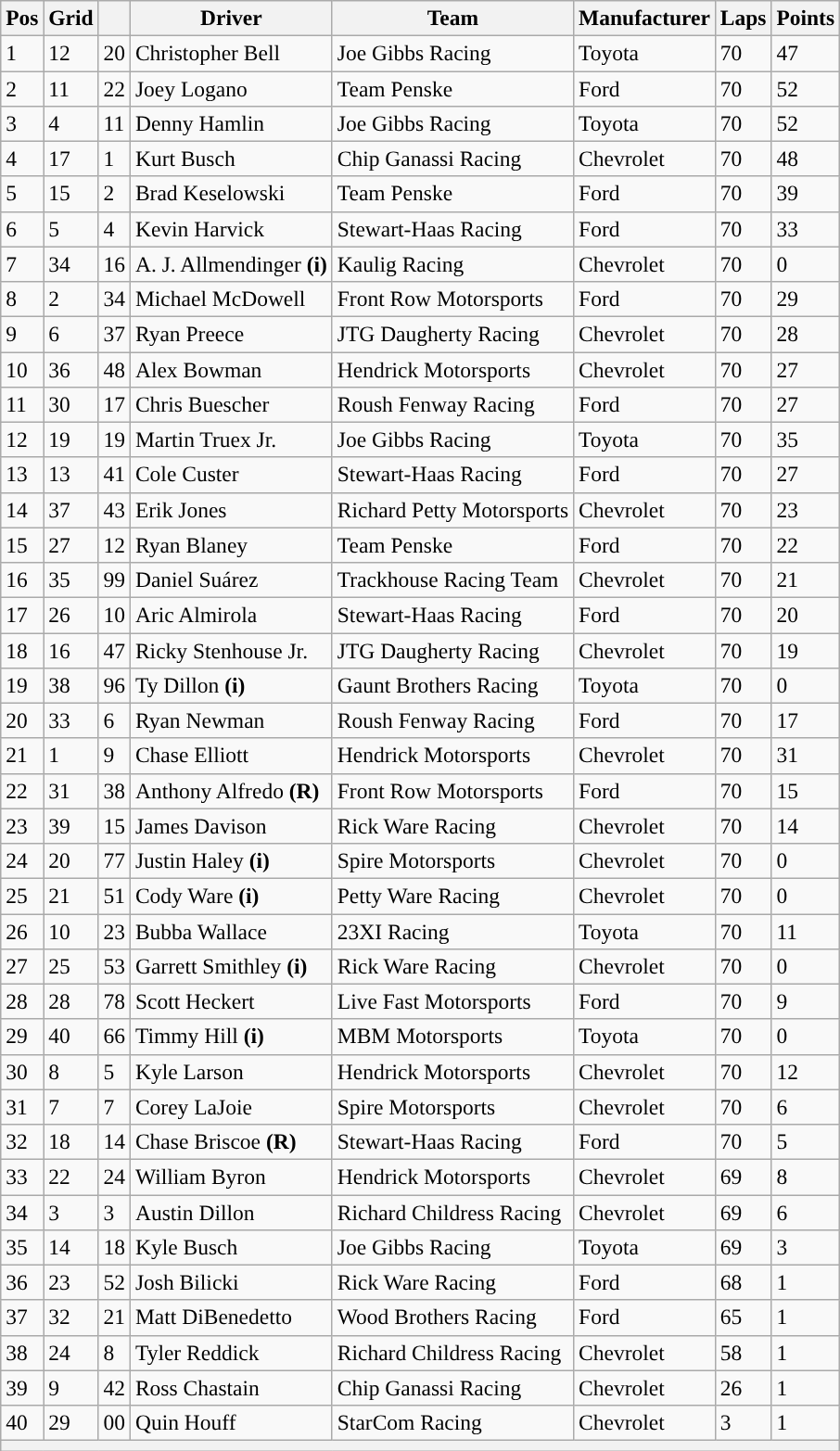<table class="wikitable" style="font-size:98%">
<tr>
<th>Pos</th>
<th>Grid</th>
<th></th>
<th>Driver</th>
<th>Team</th>
<th>Manufacturer</th>
<th>Laps</th>
<th>Points</th>
</tr>
<tr>
<td>1</td>
<td>12</td>
<td>20</td>
<td>Christopher Bell</td>
<td>Joe Gibbs Racing</td>
<td>Toyota</td>
<td>70</td>
<td>47</td>
</tr>
<tr>
<td>2</td>
<td>11</td>
<td>22</td>
<td>Joey Logano</td>
<td>Team Penske</td>
<td>Ford</td>
<td>70</td>
<td>52</td>
</tr>
<tr>
<td>3</td>
<td>4</td>
<td>11</td>
<td>Denny Hamlin</td>
<td>Joe Gibbs Racing</td>
<td>Toyota</td>
<td>70</td>
<td>52</td>
</tr>
<tr>
<td>4</td>
<td>17</td>
<td>1</td>
<td>Kurt Busch</td>
<td>Chip Ganassi Racing</td>
<td>Chevrolet</td>
<td>70</td>
<td>48</td>
</tr>
<tr>
<td>5</td>
<td>15</td>
<td>2</td>
<td>Brad Keselowski</td>
<td>Team Penske</td>
<td>Ford</td>
<td>70</td>
<td>39</td>
</tr>
<tr>
<td>6</td>
<td>5</td>
<td>4</td>
<td>Kevin Harvick</td>
<td>Stewart-Haas Racing</td>
<td>Ford</td>
<td>70</td>
<td>33</td>
</tr>
<tr>
<td>7</td>
<td>34</td>
<td>16</td>
<td>A. J. Allmendinger <strong>(i)</strong></td>
<td>Kaulig Racing</td>
<td>Chevrolet</td>
<td>70</td>
<td>0</td>
</tr>
<tr>
<td>8</td>
<td>2</td>
<td>34</td>
<td>Michael McDowell</td>
<td>Front Row Motorsports</td>
<td>Ford</td>
<td>70</td>
<td>29</td>
</tr>
<tr>
<td>9</td>
<td>6</td>
<td>37</td>
<td>Ryan Preece</td>
<td>JTG Daugherty Racing</td>
<td>Chevrolet</td>
<td>70</td>
<td>28</td>
</tr>
<tr>
<td>10</td>
<td>36</td>
<td>48</td>
<td>Alex Bowman</td>
<td>Hendrick Motorsports</td>
<td>Chevrolet</td>
<td>70</td>
<td>27</td>
</tr>
<tr>
<td>11</td>
<td>30</td>
<td>17</td>
<td>Chris Buescher</td>
<td>Roush Fenway Racing</td>
<td>Ford</td>
<td>70</td>
<td>27</td>
</tr>
<tr>
<td>12</td>
<td>19</td>
<td>19</td>
<td>Martin Truex Jr.</td>
<td>Joe Gibbs Racing</td>
<td>Toyota</td>
<td>70</td>
<td>35</td>
</tr>
<tr>
<td>13</td>
<td>13</td>
<td>41</td>
<td>Cole Custer</td>
<td>Stewart-Haas Racing</td>
<td>Ford</td>
<td>70</td>
<td>27</td>
</tr>
<tr>
<td>14</td>
<td>37</td>
<td>43</td>
<td>Erik Jones</td>
<td>Richard Petty Motorsports</td>
<td>Chevrolet</td>
<td>70</td>
<td>23</td>
</tr>
<tr>
<td>15</td>
<td>27</td>
<td>12</td>
<td>Ryan Blaney</td>
<td>Team Penske</td>
<td>Ford</td>
<td>70</td>
<td>22</td>
</tr>
<tr>
<td>16</td>
<td>35</td>
<td>99</td>
<td>Daniel Suárez</td>
<td>Trackhouse Racing Team</td>
<td>Chevrolet</td>
<td>70</td>
<td>21</td>
</tr>
<tr>
<td>17</td>
<td>26</td>
<td>10</td>
<td>Aric Almirola</td>
<td>Stewart-Haas Racing</td>
<td>Ford</td>
<td>70</td>
<td>20</td>
</tr>
<tr>
<td>18</td>
<td>16</td>
<td>47</td>
<td>Ricky Stenhouse Jr.</td>
<td>JTG Daugherty Racing</td>
<td>Chevrolet</td>
<td>70</td>
<td>19</td>
</tr>
<tr>
<td>19</td>
<td>38</td>
<td>96</td>
<td>Ty Dillon <strong>(i)</strong></td>
<td>Gaunt Brothers Racing</td>
<td>Toyota</td>
<td>70</td>
<td>0</td>
</tr>
<tr>
<td>20</td>
<td>33</td>
<td>6</td>
<td>Ryan Newman</td>
<td>Roush Fenway Racing</td>
<td>Ford</td>
<td>70</td>
<td>17</td>
</tr>
<tr>
<td>21</td>
<td>1</td>
<td>9</td>
<td>Chase Elliott</td>
<td>Hendrick Motorsports</td>
<td>Chevrolet</td>
<td>70</td>
<td>31</td>
</tr>
<tr>
<td>22</td>
<td>31</td>
<td>38</td>
<td>Anthony Alfredo <strong>(R)</strong></td>
<td>Front Row Motorsports</td>
<td>Ford</td>
<td>70</td>
<td>15</td>
</tr>
<tr>
<td>23</td>
<td>39</td>
<td>15</td>
<td>James Davison</td>
<td>Rick Ware Racing</td>
<td>Chevrolet</td>
<td>70</td>
<td>14</td>
</tr>
<tr>
<td>24</td>
<td>20</td>
<td>77</td>
<td>Justin Haley <strong>(i)</strong></td>
<td>Spire Motorsports</td>
<td>Chevrolet</td>
<td>70</td>
<td>0</td>
</tr>
<tr>
<td>25</td>
<td>21</td>
<td>51</td>
<td>Cody Ware <strong>(i)</strong></td>
<td>Petty Ware Racing</td>
<td>Chevrolet</td>
<td>70</td>
<td>0</td>
</tr>
<tr>
<td>26</td>
<td>10</td>
<td>23</td>
<td>Bubba Wallace</td>
<td>23XI Racing</td>
<td>Toyota</td>
<td>70</td>
<td>11</td>
</tr>
<tr>
<td>27</td>
<td>25</td>
<td>53</td>
<td>Garrett Smithley <strong>(i)</strong></td>
<td>Rick Ware Racing</td>
<td>Chevrolet</td>
<td>70</td>
<td>0</td>
</tr>
<tr>
<td>28</td>
<td>28</td>
<td>78</td>
<td>Scott Heckert</td>
<td>Live Fast Motorsports</td>
<td>Ford</td>
<td>70</td>
<td>9</td>
</tr>
<tr>
<td>29</td>
<td>40</td>
<td>66</td>
<td>Timmy Hill <strong>(i)</strong></td>
<td>MBM Motorsports</td>
<td>Toyota</td>
<td>70</td>
<td>0</td>
</tr>
<tr>
<td>30</td>
<td>8</td>
<td>5</td>
<td>Kyle Larson</td>
<td>Hendrick Motorsports</td>
<td>Chevrolet</td>
<td>70</td>
<td>12</td>
</tr>
<tr>
<td>31</td>
<td>7</td>
<td>7</td>
<td>Corey LaJoie</td>
<td>Spire Motorsports</td>
<td>Chevrolet</td>
<td>70</td>
<td>6</td>
</tr>
<tr>
<td>32</td>
<td>18</td>
<td>14</td>
<td>Chase Briscoe <strong>(R)</strong></td>
<td>Stewart-Haas Racing</td>
<td>Ford</td>
<td>70</td>
<td>5</td>
</tr>
<tr>
<td>33</td>
<td>22</td>
<td>24</td>
<td>William Byron</td>
<td>Hendrick Motorsports</td>
<td>Chevrolet</td>
<td>69</td>
<td>8</td>
</tr>
<tr>
<td>34</td>
<td>3</td>
<td>3</td>
<td>Austin Dillon</td>
<td>Richard Childress Racing</td>
<td>Chevrolet</td>
<td>69</td>
<td>6</td>
</tr>
<tr>
<td>35</td>
<td>14</td>
<td>18</td>
<td>Kyle Busch</td>
<td>Joe Gibbs Racing</td>
<td>Toyota</td>
<td>69</td>
<td>3</td>
</tr>
<tr>
<td>36</td>
<td>23</td>
<td>52</td>
<td>Josh Bilicki</td>
<td>Rick Ware Racing</td>
<td>Ford</td>
<td>68</td>
<td>1</td>
</tr>
<tr>
<td>37</td>
<td>32</td>
<td>21</td>
<td>Matt DiBenedetto</td>
<td>Wood Brothers Racing</td>
<td>Ford</td>
<td>65</td>
<td>1</td>
</tr>
<tr>
<td>38</td>
<td>24</td>
<td>8</td>
<td>Tyler Reddick</td>
<td>Richard Childress Racing</td>
<td>Chevrolet</td>
<td>58</td>
<td>1</td>
</tr>
<tr>
<td>39</td>
<td>9</td>
<td>42</td>
<td>Ross Chastain</td>
<td>Chip Ganassi Racing</td>
<td>Chevrolet</td>
<td>26</td>
<td>1</td>
</tr>
<tr>
<td>40</td>
<td>29</td>
<td>00</td>
<td>Quin Houff</td>
<td>StarCom Racing</td>
<td>Chevrolet</td>
<td>3</td>
<td>1</td>
</tr>
<tr>
<th colspan="8"></th>
</tr>
</table>
